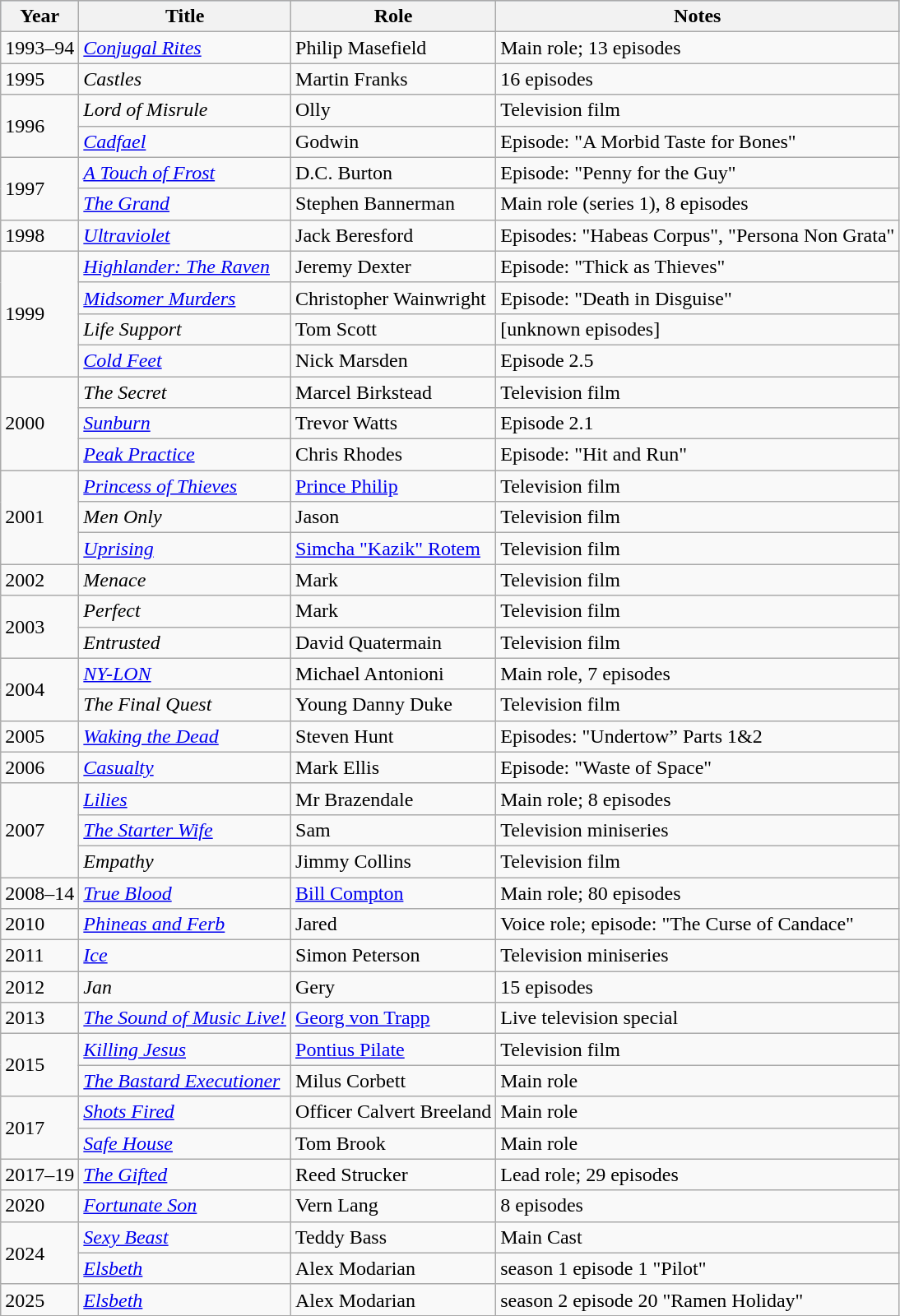<table class="wikitable">
<tr style="background:#b0c4de; text-align:center;">
<th>Year</th>
<th>Title</th>
<th>Role</th>
<th>Notes</th>
</tr>
<tr>
<td>1993–94</td>
<td><em><a href='#'>Conjugal Rites</a></em></td>
<td>Philip Masefield</td>
<td>Main role; 13 episodes</td>
</tr>
<tr>
<td>1995</td>
<td><em>Castles</em></td>
<td>Martin Franks</td>
<td>16 episodes</td>
</tr>
<tr>
<td rowspan="2">1996</td>
<td><em>Lord of Misrule</em></td>
<td>Olly</td>
<td>Television film</td>
</tr>
<tr>
<td><em><a href='#'>Cadfael</a></em></td>
<td>Godwin</td>
<td>Episode: "A Morbid Taste for Bones"</td>
</tr>
<tr>
<td rowspan="2">1997</td>
<td><em><a href='#'>A Touch of Frost</a></em></td>
<td>D.C. Burton</td>
<td>Episode: "Penny for the Guy"</td>
</tr>
<tr>
<td><em><a href='#'>The Grand</a></em></td>
<td>Stephen Bannerman</td>
<td>Main role (series 1), 8 episodes</td>
</tr>
<tr>
<td>1998</td>
<td><em><a href='#'>Ultraviolet</a></em></td>
<td>Jack Beresford</td>
<td>Episodes: "Habeas Corpus", "Persona Non Grata"</td>
</tr>
<tr>
<td rowspan="4">1999</td>
<td><em><a href='#'>Highlander: The Raven</a></em></td>
<td>Jeremy Dexter</td>
<td>Episode: "Thick as Thieves"</td>
</tr>
<tr>
<td><em><a href='#'>Midsomer Murders</a></em></td>
<td>Christopher Wainwright</td>
<td>Episode: "Death in Disguise"</td>
</tr>
<tr>
<td><em>Life Support</em></td>
<td>Tom Scott</td>
<td>[unknown episodes]</td>
</tr>
<tr>
<td><em><a href='#'>Cold Feet</a></em></td>
<td>Nick Marsden</td>
<td>Episode 2.5</td>
</tr>
<tr>
<td rowspan="3">2000</td>
<td><em>The Secret</em></td>
<td>Marcel Birkstead</td>
<td>Television film</td>
</tr>
<tr>
<td><em><a href='#'>Sunburn</a></em></td>
<td>Trevor Watts</td>
<td>Episode 2.1</td>
</tr>
<tr>
<td><em><a href='#'>Peak Practice</a></em></td>
<td>Chris Rhodes</td>
<td>Episode: "Hit and Run"</td>
</tr>
<tr>
<td rowspan="3">2001</td>
<td><em><a href='#'>Princess of Thieves</a></em></td>
<td><a href='#'>Prince Philip</a></td>
<td>Television film</td>
</tr>
<tr>
<td><em>Men Only</em></td>
<td>Jason</td>
<td>Television film</td>
</tr>
<tr>
<td><em><a href='#'>Uprising</a></em></td>
<td><a href='#'>Simcha "Kazik" Rotem</a></td>
<td>Television film</td>
</tr>
<tr>
<td>2002</td>
<td><em>Menace</em></td>
<td>Mark</td>
<td>Television film</td>
</tr>
<tr>
<td rowspan="2">2003</td>
<td><em>Perfect</em></td>
<td>Mark</td>
<td>Television film</td>
</tr>
<tr>
<td><em>Entrusted</em></td>
<td>David Quatermain</td>
<td>Television film</td>
</tr>
<tr>
<td rowspan="2">2004</td>
<td><em><a href='#'>NY-LON</a></em></td>
<td>Michael Antonioni</td>
<td>Main role, 7 episodes</td>
</tr>
<tr>
<td><em>The Final Quest</em></td>
<td>Young Danny Duke</td>
<td>Television film</td>
</tr>
<tr>
<td>2005</td>
<td><em><a href='#'>Waking the Dead</a></em></td>
<td>Steven Hunt</td>
<td>Episodes: "Undertow” Parts 1&2</td>
</tr>
<tr>
<td>2006</td>
<td><em><a href='#'>Casualty</a></em></td>
<td>Mark Ellis</td>
<td>Episode: "Waste of Space"</td>
</tr>
<tr>
<td rowspan="3">2007</td>
<td><em><a href='#'>Lilies</a></em></td>
<td>Mr Brazendale</td>
<td>Main role; 8 episodes</td>
</tr>
<tr>
<td><em><a href='#'>The Starter Wife</a></em></td>
<td>Sam</td>
<td>Television miniseries</td>
</tr>
<tr>
<td><em>Empathy</em></td>
<td>Jimmy Collins</td>
<td>Television film</td>
</tr>
<tr>
<td>2008–14</td>
<td><em><a href='#'>True Blood</a></em></td>
<td><a href='#'>Bill Compton</a></td>
<td>Main role; 80 episodes</td>
</tr>
<tr>
<td>2010</td>
<td><em><a href='#'>Phineas and Ferb</a></em></td>
<td>Jared</td>
<td>Voice role; episode: "The Curse of Candace"</td>
</tr>
<tr>
<td>2011</td>
<td><em><a href='#'>Ice</a></em></td>
<td>Simon Peterson</td>
<td>Television miniseries</td>
</tr>
<tr>
<td>2012</td>
<td><em>Jan</em></td>
<td>Gery</td>
<td>15 episodes</td>
</tr>
<tr>
<td>2013</td>
<td><em><a href='#'>The Sound of Music Live!</a></em></td>
<td><a href='#'>Georg von Trapp</a></td>
<td>Live television special</td>
</tr>
<tr>
<td rowspan="2">2015</td>
<td><em><a href='#'>Killing Jesus</a></em></td>
<td><a href='#'>Pontius Pilate</a></td>
<td>Television film</td>
</tr>
<tr>
<td><em><a href='#'>The Bastard Executioner</a></em></td>
<td>Milus Corbett</td>
<td>Main role</td>
</tr>
<tr>
<td rowspan="2">2017</td>
<td><em><a href='#'>Shots Fired</a></em></td>
<td>Officer Calvert Breeland</td>
<td>Main role</td>
</tr>
<tr>
<td><em><a href='#'>Safe House</a></em></td>
<td>Tom Brook</td>
<td>Main role</td>
</tr>
<tr>
<td>2017–19</td>
<td><em><a href='#'>The Gifted</a></em></td>
<td>Reed Strucker</td>
<td>Lead role; 29 episodes</td>
</tr>
<tr>
<td>2020</td>
<td><em><a href='#'>Fortunate Son</a></em></td>
<td>Vern Lang</td>
<td>8 episodes</td>
</tr>
<tr>
<td rowspan="2">2024</td>
<td><em><a href='#'>Sexy Beast</a></em></td>
<td>Teddy Bass</td>
<td>Main Cast</td>
</tr>
<tr>
<td><em><a href='#'>Elsbeth</a></em></td>
<td>Alex Modarian</td>
<td>season 1 episode 1 "Pilot"</td>
</tr>
<tr>
<td>2025</td>
<td><em><a href='#'>Elsbeth</a></em></td>
<td>Alex Modarian</td>
<td>season 2 episode 20 "Ramen Holiday"</td>
</tr>
</table>
